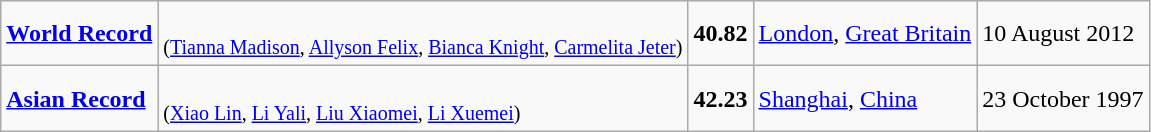<table class="wikitable">
<tr>
<td><strong><a href='#'>World Record</a></strong></td>
<td><br><small>(<a href='#'>Tianna Madison</a>, <a href='#'>Allyson Felix</a>, <a href='#'>Bianca Knight</a>, <a href='#'>Carmelita Jeter</a>)</small></td>
<td><strong>40.82</strong></td>
<td><a href='#'>London</a>, <a href='#'>Great Britain</a></td>
<td>10 August 2012</td>
</tr>
<tr>
<td><strong><a href='#'>Asian Record</a></strong></td>
<td><br><small>(<a href='#'>Xiao Lin</a>, <a href='#'>Li Yali</a>, <a href='#'>Liu Xiaomei</a>, <a href='#'>Li Xuemei</a>)</small></td>
<td><strong>42.23</strong></td>
<td><a href='#'>Shanghai</a>, <a href='#'>China</a></td>
<td>23 October 1997</td>
</tr>
</table>
